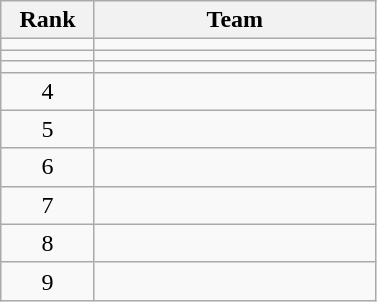<table class="wikitable" style="text-align: center;">
<tr>
<th width="55">Rank</th>
<th width="180">Team</th>
</tr>
<tr>
<td></td>
<td align="left"></td>
</tr>
<tr>
<td></td>
<td align="left"></td>
</tr>
<tr>
<td></td>
<td align="left"></td>
</tr>
<tr>
<td>4</td>
<td align="left"></td>
</tr>
<tr>
<td>5</td>
<td align="left"></td>
</tr>
<tr>
<td>6</td>
<td align="left"></td>
</tr>
<tr>
<td>7</td>
<td align="left"></td>
</tr>
<tr>
<td>8</td>
<td align="left"></td>
</tr>
<tr>
<td>9</td>
<td align="left"></td>
</tr>
</table>
